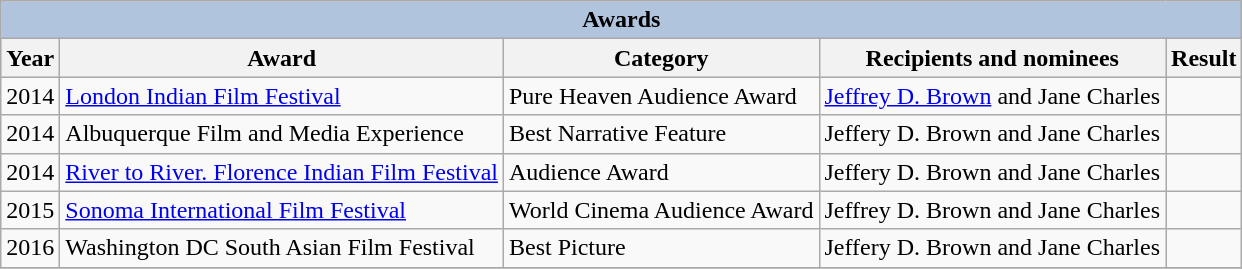<table class="wikitable" width=>
<tr>
<th colspan="5" style="background: LightSteelBlue;">Awards</th>
</tr>
<tr style="background:#ccc; text-align:center;">
<th>Year</th>
<th>Award</th>
<th>Category</th>
<th>Recipients and nominees</th>
<th>Result</th>
</tr>
<tr>
<td>2014</td>
<td><a href='#'>London Indian Film Festival</a></td>
<td>Pure Heaven Audience Award</td>
<td><a href='#'>Jeffrey D. Brown</a> and Jane Charles</td>
<td></td>
</tr>
<tr>
<td>2014</td>
<td>Albuquerque Film and Media Experience</td>
<td>Best Narrative Feature</td>
<td>Jeffery D. Brown and Jane Charles</td>
<td></td>
</tr>
<tr>
<td>2014</td>
<td><a href='#'>River to River. Florence Indian Film Festival</a></td>
<td>Audience Award</td>
<td>Jeffery D. Brown and Jane Charles</td>
<td></td>
</tr>
<tr>
<td>2015</td>
<td><a href='#'>Sonoma International Film Festival</a></td>
<td>World Cinema Audience Award</td>
<td>Jeffrey D. Brown and Jane Charles</td>
<td></td>
</tr>
<tr>
<td>2016</td>
<td>Washington DC South Asian Film Festival</td>
<td>Best Picture</td>
<td>Jeffery D. Brown and Jane Charles</td>
<td></td>
</tr>
<tr>
</tr>
</table>
